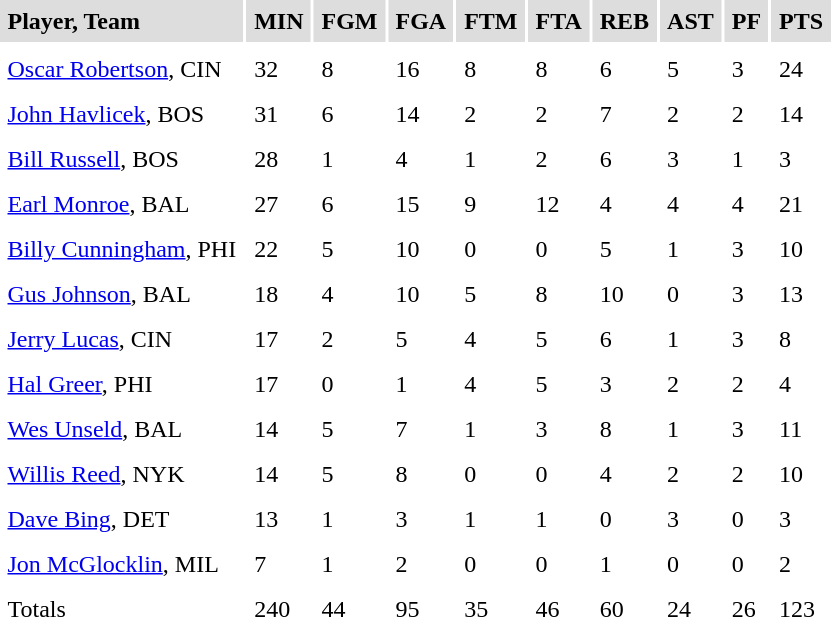<table cellpadding=5>
<tr bgcolor="#dddddd">
<td><strong>Player, Team</strong></td>
<td><strong>MIN</strong></td>
<td><strong>FGM</strong></td>
<td><strong>FGA</strong></td>
<td><strong>FTM</strong></td>
<td><strong>FTA</strong></td>
<td><strong>REB</strong></td>
<td><strong>AST</strong></td>
<td><strong>PF</strong></td>
<td><strong>PTS</strong></td>
</tr>
<tr bgcolor="#eeeeee">
</tr>
<tr>
<td><a href='#'>Oscar Robertson</a>, CIN</td>
<td>32</td>
<td>8</td>
<td>16</td>
<td>8</td>
<td>8</td>
<td>6</td>
<td>5</td>
<td>3</td>
<td>24</td>
</tr>
<tr>
<td><a href='#'>John Havlicek</a>, BOS</td>
<td>31</td>
<td>6</td>
<td>14</td>
<td>2</td>
<td>2</td>
<td>7</td>
<td>2</td>
<td>2</td>
<td>14</td>
</tr>
<tr>
<td><a href='#'>Bill Russell</a>, BOS</td>
<td>28</td>
<td>1</td>
<td>4</td>
<td>1</td>
<td>2</td>
<td>6</td>
<td>3</td>
<td>1</td>
<td>3</td>
</tr>
<tr>
<td><a href='#'>Earl Monroe</a>, BAL</td>
<td>27</td>
<td>6</td>
<td>15</td>
<td>9</td>
<td>12</td>
<td>4</td>
<td>4</td>
<td>4</td>
<td>21</td>
</tr>
<tr>
<td><a href='#'>Billy Cunningham</a>, PHI</td>
<td>22</td>
<td>5</td>
<td>10</td>
<td>0</td>
<td>0</td>
<td>5</td>
<td>1</td>
<td>3</td>
<td>10</td>
</tr>
<tr>
<td><a href='#'>Gus Johnson</a>, BAL</td>
<td>18</td>
<td>4</td>
<td>10</td>
<td>5</td>
<td>8</td>
<td>10</td>
<td>0</td>
<td>3</td>
<td>13</td>
</tr>
<tr>
<td><a href='#'>Jerry Lucas</a>, CIN</td>
<td>17</td>
<td>2</td>
<td>5</td>
<td>4</td>
<td>5</td>
<td>6</td>
<td>1</td>
<td>3</td>
<td>8</td>
</tr>
<tr>
<td><a href='#'>Hal Greer</a>, PHI</td>
<td>17</td>
<td>0</td>
<td>1</td>
<td>4</td>
<td>5</td>
<td>3</td>
<td>2</td>
<td>2</td>
<td>4</td>
</tr>
<tr>
<td><a href='#'>Wes Unseld</a>, BAL</td>
<td>14</td>
<td>5</td>
<td>7</td>
<td>1</td>
<td>3</td>
<td>8</td>
<td>1</td>
<td>3</td>
<td>11</td>
</tr>
<tr>
<td><a href='#'>Willis Reed</a>, NYK</td>
<td>14</td>
<td>5</td>
<td>8</td>
<td>0</td>
<td>0</td>
<td>4</td>
<td>2</td>
<td>2</td>
<td>10</td>
</tr>
<tr>
<td><a href='#'>Dave Bing</a>, DET</td>
<td>13</td>
<td>1</td>
<td>3</td>
<td>1</td>
<td>1</td>
<td>0</td>
<td>3</td>
<td>0</td>
<td>3</td>
</tr>
<tr>
<td><a href='#'>Jon McGlocklin</a>, MIL</td>
<td>7</td>
<td>1</td>
<td>2</td>
<td>0</td>
<td>0</td>
<td>1</td>
<td>0</td>
<td>0</td>
<td>2</td>
</tr>
<tr>
<td>Totals</td>
<td>240</td>
<td>44</td>
<td>95</td>
<td>35</td>
<td>46</td>
<td>60</td>
<td>24</td>
<td>26</td>
<td>123</td>
</tr>
<tr>
</tr>
</table>
